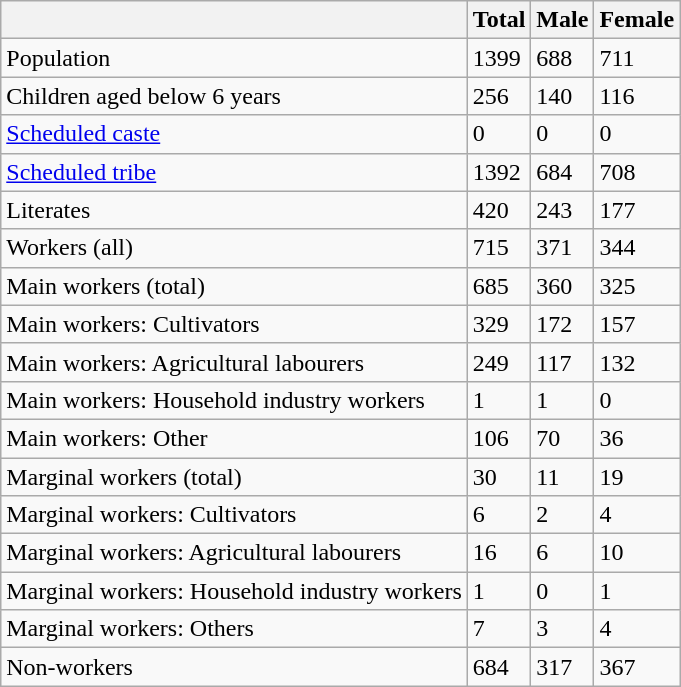<table class="wikitable sortable">
<tr>
<th></th>
<th>Total</th>
<th>Male</th>
<th>Female</th>
</tr>
<tr>
<td>Population</td>
<td>1399</td>
<td>688</td>
<td>711</td>
</tr>
<tr>
<td>Children aged below 6 years</td>
<td>256</td>
<td>140</td>
<td>116</td>
</tr>
<tr>
<td><a href='#'>Scheduled caste</a></td>
<td>0</td>
<td>0</td>
<td>0</td>
</tr>
<tr>
<td><a href='#'>Scheduled tribe</a></td>
<td>1392</td>
<td>684</td>
<td>708</td>
</tr>
<tr>
<td>Literates</td>
<td>420</td>
<td>243</td>
<td>177</td>
</tr>
<tr>
<td>Workers (all)</td>
<td>715</td>
<td>371</td>
<td>344</td>
</tr>
<tr>
<td>Main workers (total)</td>
<td>685</td>
<td>360</td>
<td>325</td>
</tr>
<tr>
<td>Main workers: Cultivators</td>
<td>329</td>
<td>172</td>
<td>157</td>
</tr>
<tr>
<td>Main workers: Agricultural labourers</td>
<td>249</td>
<td>117</td>
<td>132</td>
</tr>
<tr>
<td>Main workers: Household industry workers</td>
<td>1</td>
<td>1</td>
<td>0</td>
</tr>
<tr>
<td>Main workers: Other</td>
<td>106</td>
<td>70</td>
<td>36</td>
</tr>
<tr>
<td>Marginal workers (total)</td>
<td>30</td>
<td>11</td>
<td>19</td>
</tr>
<tr>
<td>Marginal workers: Cultivators</td>
<td>6</td>
<td>2</td>
<td>4</td>
</tr>
<tr>
<td>Marginal workers: Agricultural labourers</td>
<td>16</td>
<td>6</td>
<td>10</td>
</tr>
<tr>
<td>Marginal workers: Household industry workers</td>
<td>1</td>
<td>0</td>
<td>1</td>
</tr>
<tr>
<td>Marginal workers: Others</td>
<td>7</td>
<td>3</td>
<td>4</td>
</tr>
<tr>
<td>Non-workers</td>
<td>684</td>
<td>317</td>
<td>367</td>
</tr>
</table>
